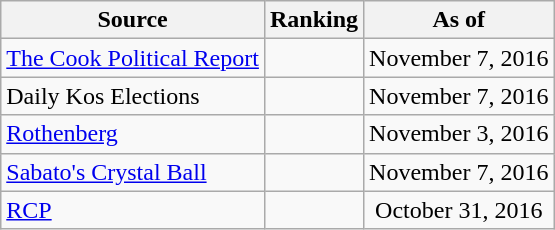<table class="wikitable" style="text-align:center">
<tr>
<th>Source</th>
<th>Ranking</th>
<th>As of</th>
</tr>
<tr>
<td align=left><a href='#'>The Cook Political Report</a></td>
<td></td>
<td>November 7, 2016</td>
</tr>
<tr>
<td align=left>Daily Kos Elections</td>
<td></td>
<td>November 7, 2016</td>
</tr>
<tr>
<td align=left><a href='#'>Rothenberg</a></td>
<td></td>
<td>November 3, 2016</td>
</tr>
<tr>
<td align=left><a href='#'>Sabato's Crystal Ball</a></td>
<td></td>
<td>November 7, 2016</td>
</tr>
<tr>
<td align="left"><a href='#'>RCP</a></td>
<td></td>
<td>October 31, 2016</td>
</tr>
</table>
